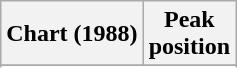<table class="wikitable sortable plainrowheaders">
<tr>
<th scope="col">Chart (1988)</th>
<th scope="col">Peak<br>position</th>
</tr>
<tr>
</tr>
<tr>
</tr>
<tr>
</tr>
</table>
